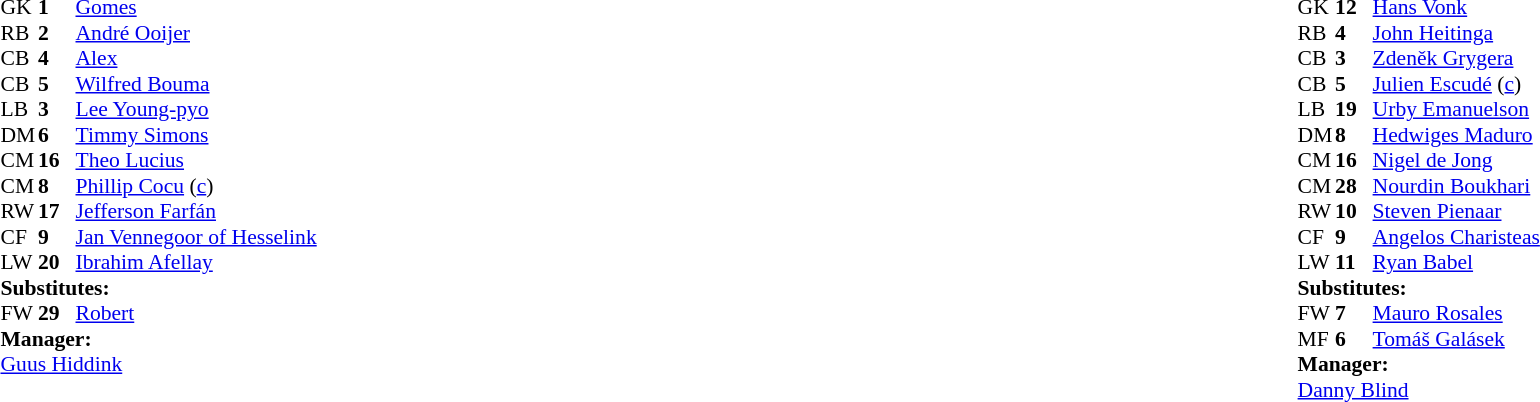<table width="100%">
<tr>
<td valign="top" width="50%"><br><table style="font-size: 90%" cellspacing="0" cellpadding="0">
<tr>
<td colspan="4"></td>
</tr>
<tr>
<th width="25"></th>
<th width="25"></th>
</tr>
<tr>
<td>GK</td>
<td><strong>1</strong></td>
<td> <a href='#'>Gomes</a></td>
</tr>
<tr>
<td>RB</td>
<td><strong>2</strong></td>
<td> <a href='#'>André Ooijer</a></td>
</tr>
<tr>
<td>CB</td>
<td><strong>4</strong></td>
<td> <a href='#'>Alex</a></td>
</tr>
<tr>
<td>CB</td>
<td><strong>5</strong></td>
<td> <a href='#'>Wilfred Bouma</a></td>
</tr>
<tr>
<td>LB</td>
<td><strong>3</strong></td>
<td> <a href='#'>Lee Young-pyo</a></td>
</tr>
<tr>
<td>DM</td>
<td><strong>6</strong></td>
<td> <a href='#'>Timmy Simons</a></td>
<td></td>
</tr>
<tr>
<td>CM</td>
<td><strong>16</strong></td>
<td> <a href='#'>Theo Lucius</a></td>
</tr>
<tr>
<td>CM</td>
<td><strong>8</strong></td>
<td> <a href='#'>Phillip Cocu</a> (<a href='#'>c</a>)</td>
</tr>
<tr>
<td>RW</td>
<td><strong>17</strong></td>
<td> <a href='#'>Jefferson Farfán</a></td>
</tr>
<tr>
<td>CF</td>
<td><strong>9</strong></td>
<td> <a href='#'>Jan Vennegoor of Hesselink</a></td>
<td></td>
<td></td>
</tr>
<tr>
<td>LW</td>
<td><strong>20</strong></td>
<td> <a href='#'>Ibrahim Afellay</a></td>
<td></td>
</tr>
<tr>
<td colspan=4><strong>Substitutes:</strong></td>
</tr>
<tr>
<td>FW</td>
<td><strong>29</strong></td>
<td> <a href='#'>Robert</a></td>
<td></td>
<td></td>
</tr>
<tr>
<td colspan=4><strong>Manager:</strong></td>
</tr>
<tr>
<td colspan="4"> <a href='#'>Guus Hiddink</a></td>
</tr>
<tr>
</tr>
</table>
</td>
<td valign="top"></td>
<td valign="top" width="50%"><br><table style="font-size: 90%" cellspacing="0" cellpadding="0" align="center">
<tr>
<td colspan="4"></td>
</tr>
<tr>
<th width="25"></th>
<th width="25"></th>
</tr>
<tr>
<td>GK</td>
<td><strong>12</strong></td>
<td> <a href='#'>Hans Vonk</a></td>
</tr>
<tr>
<td>RB</td>
<td><strong>4</strong></td>
<td> <a href='#'>John Heitinga</a></td>
</tr>
<tr>
<td>CB</td>
<td><strong>3</strong></td>
<td> <a href='#'>Zdeněk Grygera</a></td>
</tr>
<tr>
<td>CB</td>
<td><strong>5</strong></td>
<td> <a href='#'>Julien Escudé</a> (<a href='#'>c</a>)</td>
</tr>
<tr>
<td>LB</td>
<td><strong>19</strong></td>
<td> <a href='#'>Urby Emanuelson</a></td>
</tr>
<tr>
<td>DM</td>
<td><strong>8</strong></td>
<td> <a href='#'>Hedwiges Maduro</a></td>
</tr>
<tr>
<td>CM</td>
<td><strong>16</strong></td>
<td> <a href='#'>Nigel de Jong</a></td>
<td></td>
<td></td>
</tr>
<tr>
<td>CM</td>
<td><strong>28</strong></td>
<td> <a href='#'>Nourdin Boukhari</a></td>
<td></td>
</tr>
<tr>
<td>RW</td>
<td><strong>10</strong></td>
<td> <a href='#'>Steven Pienaar</a></td>
<td></td>
<td></td>
</tr>
<tr>
<td>CF</td>
<td><strong>9</strong></td>
<td> <a href='#'>Angelos Charisteas</a></td>
</tr>
<tr>
<td>LW</td>
<td><strong>11</strong></td>
<td> <a href='#'>Ryan Babel</a></td>
<td></td>
</tr>
<tr>
<td colspan=4><strong>Substitutes:</strong></td>
</tr>
<tr>
<td>FW</td>
<td><strong>7</strong></td>
<td> <a href='#'>Mauro Rosales</a></td>
<td></td>
<td></td>
</tr>
<tr>
<td>MF</td>
<td><strong>6</strong></td>
<td> <a href='#'>Tomáš Galásek</a></td>
<td></td>
<td></td>
</tr>
<tr>
<td colspan=4><strong>Manager:</strong></td>
</tr>
<tr>
<td colspan="4"> <a href='#'>Danny Blind</a></td>
</tr>
<tr>
</tr>
</table>
</td>
</tr>
</table>
